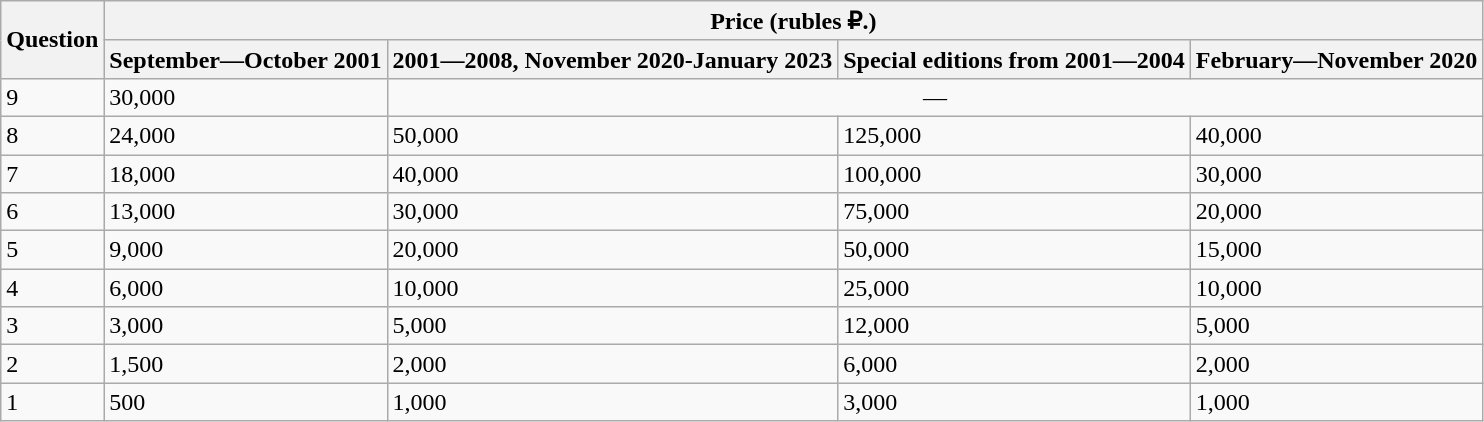<table class="wikitable wikicenter">
<tr>
<th rowspan="2">Question</th>
<th colspan="4">Price (rubles ₽.)</th>
</tr>
<tr>
<th>September—October 2001</th>
<th>2001—2008, November 2020-January 2023</th>
<th>Special editions from 2001—2004</th>
<th>February—November 2020</th>
</tr>
<tr>
<td>9</td>
<td>30,000</td>
<td colspan="3" align = "center">—</td>
</tr>
<tr>
<td>8</td>
<td>24,000</td>
<td>50,000</td>
<td>125,000</td>
<td>40,000</td>
</tr>
<tr>
<td>7</td>
<td>18,000</td>
<td>40,000</td>
<td>100,000</td>
<td>30,000</td>
</tr>
<tr>
<td>6</td>
<td>13,000</td>
<td>30,000</td>
<td>75,000</td>
<td>20,000</td>
</tr>
<tr>
<td>5</td>
<td>9,000</td>
<td>20,000</td>
<td>50,000</td>
<td>15,000</td>
</tr>
<tr>
<td>4</td>
<td>6,000</td>
<td>10,000</td>
<td>25,000</td>
<td>10,000</td>
</tr>
<tr>
<td>3</td>
<td>3,000</td>
<td>5,000</td>
<td>12,000</td>
<td>5,000</td>
</tr>
<tr>
<td>2</td>
<td>1,500</td>
<td>2,000</td>
<td>6,000</td>
<td>2,000</td>
</tr>
<tr>
<td>1</td>
<td>500</td>
<td>1,000</td>
<td>3,000</td>
<td>1,000</td>
</tr>
</table>
